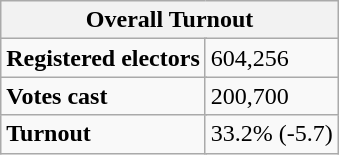<table class="wikitable" border="1">
<tr>
<th colspan="5">Overall Turnout</th>
</tr>
<tr>
<td colspan="2"><strong>Registered electors</strong></td>
<td colspan="3">604,256</td>
</tr>
<tr>
<td colspan="2"><strong>Votes cast</strong></td>
<td colspan="3">200,700</td>
</tr>
<tr>
<td colspan="2"><strong>Turnout</strong></td>
<td colspan="3">33.2% (-5.7)</td>
</tr>
</table>
